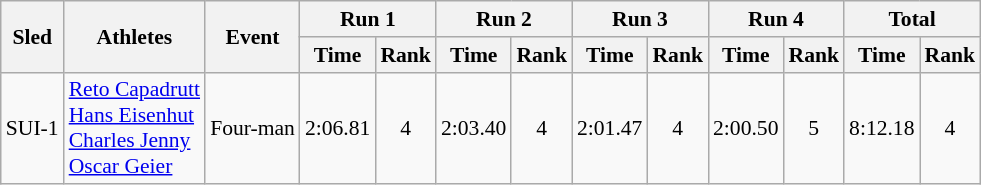<table class="wikitable" border="1" style="font-size:90%">
<tr>
<th rowspan="2">Sled</th>
<th rowspan="2">Athletes</th>
<th rowspan="2">Event</th>
<th colspan="2">Run 1</th>
<th colspan="2">Run 2</th>
<th colspan="2">Run 3</th>
<th colspan="2">Run 4</th>
<th colspan="2">Total</th>
</tr>
<tr>
<th>Time</th>
<th>Rank</th>
<th>Time</th>
<th>Rank</th>
<th>Time</th>
<th>Rank</th>
<th>Time</th>
<th>Rank</th>
<th>Time</th>
<th>Rank</th>
</tr>
<tr>
<td align="center">SUI-1</td>
<td><a href='#'>Reto Capadrutt</a><br><a href='#'>Hans Eisenhut</a><br><a href='#'>Charles Jenny</a><br><a href='#'>Oscar Geier</a></td>
<td>Four-man</td>
<td align="center">2:06.81</td>
<td align="center">4</td>
<td align="center">2:03.40</td>
<td align="center">4</td>
<td align="center">2:01.47</td>
<td align="center">4</td>
<td align="center">2:00.50</td>
<td align="center">5</td>
<td align="center">8:12.18</td>
<td align="center">4</td>
</tr>
</table>
